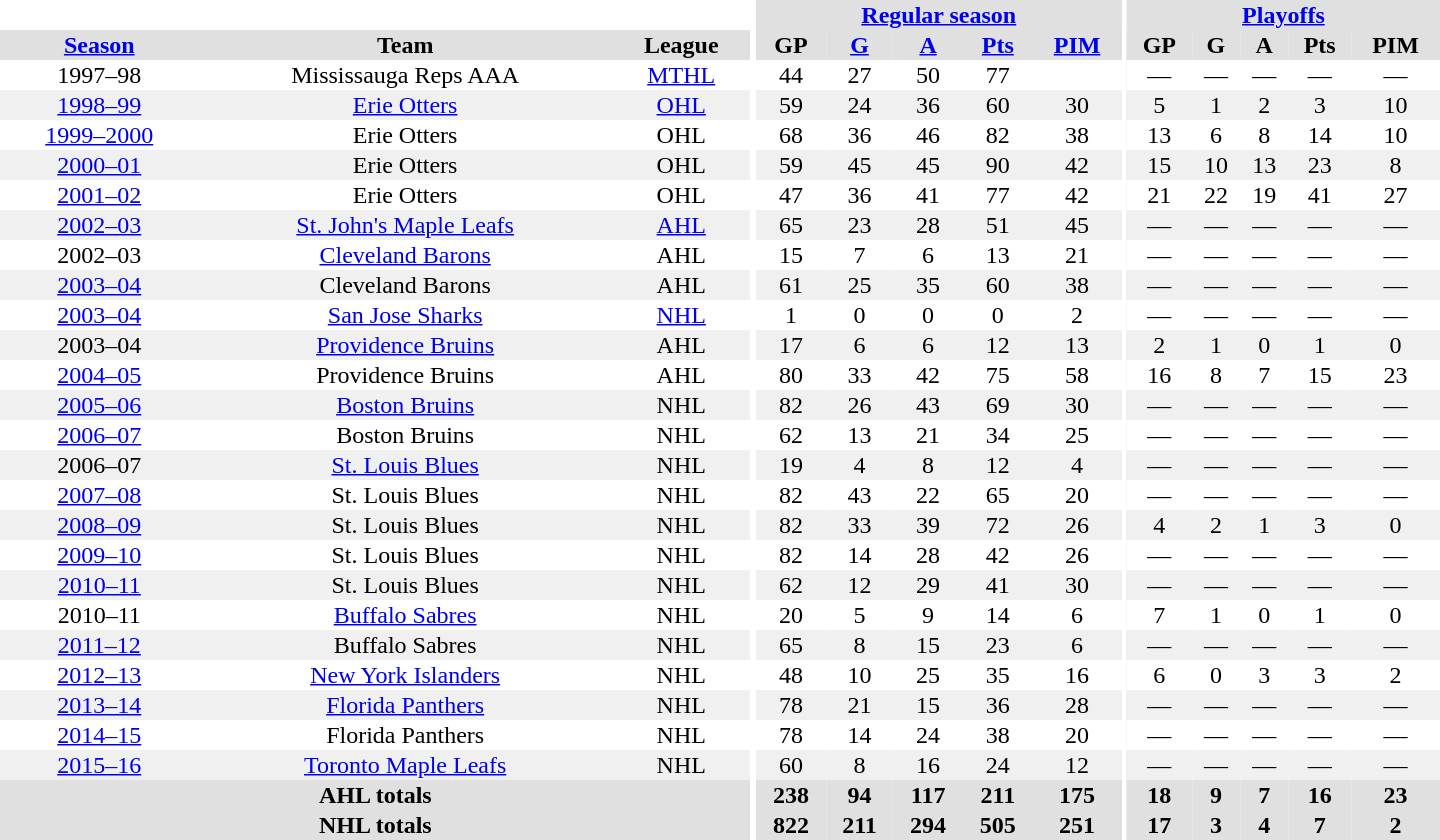<table border="0" cellpadding="1" cellspacing="0" style="text-align:center; width:60em">
<tr bgcolor="#e0e0e0">
<th colspan="3"  bgcolor="#ffffff"></th>
<th rowspan="98" bgcolor="#ffffff"></th>
<th colspan="5"><a href='#'>Regular season</a></th>
<th rowspan="98" bgcolor="#ffffff"></th>
<th colspan="5"><a href='#'>Playoffs</a></th>
</tr>
<tr bgcolor="#e0e0e0">
<th><a href='#'>Season</a></th>
<th>Team</th>
<th>League</th>
<th>GP</th>
<th><a href='#'>G</a></th>
<th><a href='#'>A</a></th>
<th><a href='#'>Pts</a></th>
<th><a href='#'>PIM</a></th>
<th>GP</th>
<th>G</th>
<th>A</th>
<th>Pts</th>
<th>PIM</th>
</tr>
<tr>
<td>1997–98</td>
<td>Mississauga Reps AAA</td>
<td><a href='#'>MTHL</a></td>
<td>44</td>
<td>27</td>
<td>50</td>
<td>77</td>
<td></td>
<td>—</td>
<td>—</td>
<td>—</td>
<td>—</td>
<td>—</td>
</tr>
<tr bgcolor="#f0f0f0">
<td><a href='#'>1998–99</a></td>
<td><a href='#'>Erie Otters</a></td>
<td><a href='#'>OHL</a></td>
<td>59</td>
<td>24</td>
<td>36</td>
<td>60</td>
<td>30</td>
<td>5</td>
<td>1</td>
<td>2</td>
<td>3</td>
<td>10</td>
</tr>
<tr>
<td><a href='#'>1999–2000</a></td>
<td>Erie Otters</td>
<td>OHL</td>
<td>68</td>
<td>36</td>
<td>46</td>
<td>82</td>
<td>38</td>
<td>13</td>
<td>6</td>
<td>8</td>
<td>14</td>
<td>10</td>
</tr>
<tr bgcolor="#f0f0f0">
<td><a href='#'>2000–01</a></td>
<td>Erie Otters</td>
<td>OHL</td>
<td>59</td>
<td>45</td>
<td>45</td>
<td>90</td>
<td>42</td>
<td>15</td>
<td>10</td>
<td>13</td>
<td>23</td>
<td>8</td>
</tr>
<tr>
<td><a href='#'>2001–02</a></td>
<td>Erie Otters</td>
<td>OHL</td>
<td>47</td>
<td>36</td>
<td>41</td>
<td>77</td>
<td>42</td>
<td>21</td>
<td>22</td>
<td>19</td>
<td>41</td>
<td>27</td>
</tr>
<tr bgcolor="#f0f0f0">
<td><a href='#'>2002–03</a></td>
<td><a href='#'>St. John's Maple Leafs</a></td>
<td><a href='#'>AHL</a></td>
<td>65</td>
<td>23</td>
<td>28</td>
<td>51</td>
<td>45</td>
<td>—</td>
<td>—</td>
<td>—</td>
<td>—</td>
<td>—</td>
</tr>
<tr>
<td>2002–03</td>
<td><a href='#'>Cleveland Barons</a></td>
<td>AHL</td>
<td>15</td>
<td>7</td>
<td>6</td>
<td>13</td>
<td>21</td>
<td>—</td>
<td>—</td>
<td>—</td>
<td>—</td>
<td>—</td>
</tr>
<tr bgcolor="#f0f0f0">
<td><a href='#'>2003–04</a></td>
<td>Cleveland Barons</td>
<td>AHL</td>
<td>61</td>
<td>25</td>
<td>35</td>
<td>60</td>
<td>38</td>
<td>—</td>
<td>—</td>
<td>—</td>
<td>—</td>
<td>—</td>
</tr>
<tr>
<td><a href='#'>2003–04</a></td>
<td><a href='#'>San Jose Sharks</a></td>
<td><a href='#'>NHL</a></td>
<td>1</td>
<td>0</td>
<td>0</td>
<td>0</td>
<td>2</td>
<td>—</td>
<td>—</td>
<td>—</td>
<td>—</td>
<td>—</td>
</tr>
<tr bgcolor="#f0f0f0">
<td>2003–04</td>
<td><a href='#'>Providence Bruins</a></td>
<td>AHL</td>
<td>17</td>
<td>6</td>
<td>6</td>
<td>12</td>
<td>13</td>
<td>2</td>
<td>1</td>
<td>0</td>
<td>1</td>
<td>0</td>
</tr>
<tr>
<td><a href='#'>2004–05</a></td>
<td>Providence Bruins</td>
<td>AHL</td>
<td>80</td>
<td>33</td>
<td>42</td>
<td>75</td>
<td>58</td>
<td>16</td>
<td>8</td>
<td>7</td>
<td>15</td>
<td>23</td>
</tr>
<tr bgcolor="#f0f0f0">
<td><a href='#'>2005–06</a></td>
<td><a href='#'>Boston Bruins</a></td>
<td>NHL</td>
<td>82</td>
<td>26</td>
<td>43</td>
<td>69</td>
<td>30</td>
<td>—</td>
<td>—</td>
<td>—</td>
<td>—</td>
<td>—</td>
</tr>
<tr>
<td><a href='#'>2006–07</a></td>
<td>Boston Bruins</td>
<td>NHL</td>
<td>62</td>
<td>13</td>
<td>21</td>
<td>34</td>
<td>25</td>
<td>—</td>
<td>—</td>
<td>—</td>
<td>—</td>
<td>—</td>
</tr>
<tr bgcolor="#f0f0f0">
<td>2006–07</td>
<td><a href='#'>St. Louis Blues</a></td>
<td>NHL</td>
<td>19</td>
<td>4</td>
<td>8</td>
<td>12</td>
<td>4</td>
<td>—</td>
<td>—</td>
<td>—</td>
<td>—</td>
<td>—</td>
</tr>
<tr>
<td><a href='#'>2007–08</a></td>
<td>St. Louis Blues</td>
<td>NHL</td>
<td>82</td>
<td>43</td>
<td>22</td>
<td>65</td>
<td>20</td>
<td>—</td>
<td>—</td>
<td>—</td>
<td>—</td>
<td>—</td>
</tr>
<tr bgcolor="#f0f0f0">
<td><a href='#'>2008–09</a></td>
<td>St. Louis Blues</td>
<td>NHL</td>
<td>82</td>
<td>33</td>
<td>39</td>
<td>72</td>
<td>26</td>
<td>4</td>
<td>2</td>
<td>1</td>
<td>3</td>
<td>0</td>
</tr>
<tr>
<td><a href='#'>2009–10</a></td>
<td>St. Louis Blues</td>
<td>NHL</td>
<td>82</td>
<td>14</td>
<td>28</td>
<td>42</td>
<td>26</td>
<td>—</td>
<td>—</td>
<td>—</td>
<td>—</td>
<td>—</td>
</tr>
<tr bgcolor="#f0f0f0">
<td><a href='#'>2010–11</a></td>
<td>St. Louis Blues</td>
<td>NHL</td>
<td>62</td>
<td>12</td>
<td>29</td>
<td>41</td>
<td>30</td>
<td>—</td>
<td>—</td>
<td>—</td>
<td>—</td>
<td>—</td>
</tr>
<tr>
<td>2010–11</td>
<td><a href='#'>Buffalo Sabres</a></td>
<td>NHL</td>
<td>20</td>
<td>5</td>
<td>9</td>
<td>14</td>
<td>6</td>
<td>7</td>
<td>1</td>
<td>0</td>
<td>1</td>
<td>0</td>
</tr>
<tr bgcolor="#f0f0f0">
<td><a href='#'>2011–12</a></td>
<td>Buffalo Sabres</td>
<td>NHL</td>
<td>65</td>
<td>8</td>
<td>15</td>
<td>23</td>
<td>6</td>
<td>—</td>
<td>—</td>
<td>—</td>
<td>—</td>
<td>—</td>
</tr>
<tr>
<td><a href='#'>2012–13</a></td>
<td><a href='#'>New York Islanders</a></td>
<td>NHL</td>
<td>48</td>
<td>10</td>
<td>25</td>
<td>35</td>
<td>16</td>
<td>6</td>
<td>0</td>
<td>3</td>
<td>3</td>
<td>2</td>
</tr>
<tr bgcolor="#f0f0f0">
<td><a href='#'>2013–14</a></td>
<td><a href='#'>Florida Panthers</a></td>
<td>NHL</td>
<td>78</td>
<td>21</td>
<td>15</td>
<td>36</td>
<td>28</td>
<td>—</td>
<td>—</td>
<td>—</td>
<td>—</td>
<td>—</td>
</tr>
<tr>
<td><a href='#'>2014–15</a></td>
<td>Florida Panthers</td>
<td>NHL</td>
<td>78</td>
<td>14</td>
<td>24</td>
<td>38</td>
<td>20</td>
<td>—</td>
<td>—</td>
<td>—</td>
<td>—</td>
<td>—</td>
</tr>
<tr bgcolor="#f0f0f0">
<td><a href='#'>2015–16</a></td>
<td><a href='#'>Toronto Maple Leafs</a></td>
<td>NHL</td>
<td>60</td>
<td>8</td>
<td>16</td>
<td>24</td>
<td>12</td>
<td>—</td>
<td>—</td>
<td>—</td>
<td>—</td>
<td>—</td>
</tr>
<tr bgcolor="#e0e0e0">
<th colspan="3">AHL totals</th>
<th>238</th>
<th>94</th>
<th>117</th>
<th>211</th>
<th>175</th>
<th>18</th>
<th>9</th>
<th>7</th>
<th>16</th>
<th>23</th>
</tr>
<tr bgcolor="#e0e0e0">
<th colspan="3">NHL totals</th>
<th>822</th>
<th>211</th>
<th>294</th>
<th>505</th>
<th>251</th>
<th>17</th>
<th>3</th>
<th>4</th>
<th>7</th>
<th>2</th>
</tr>
</table>
